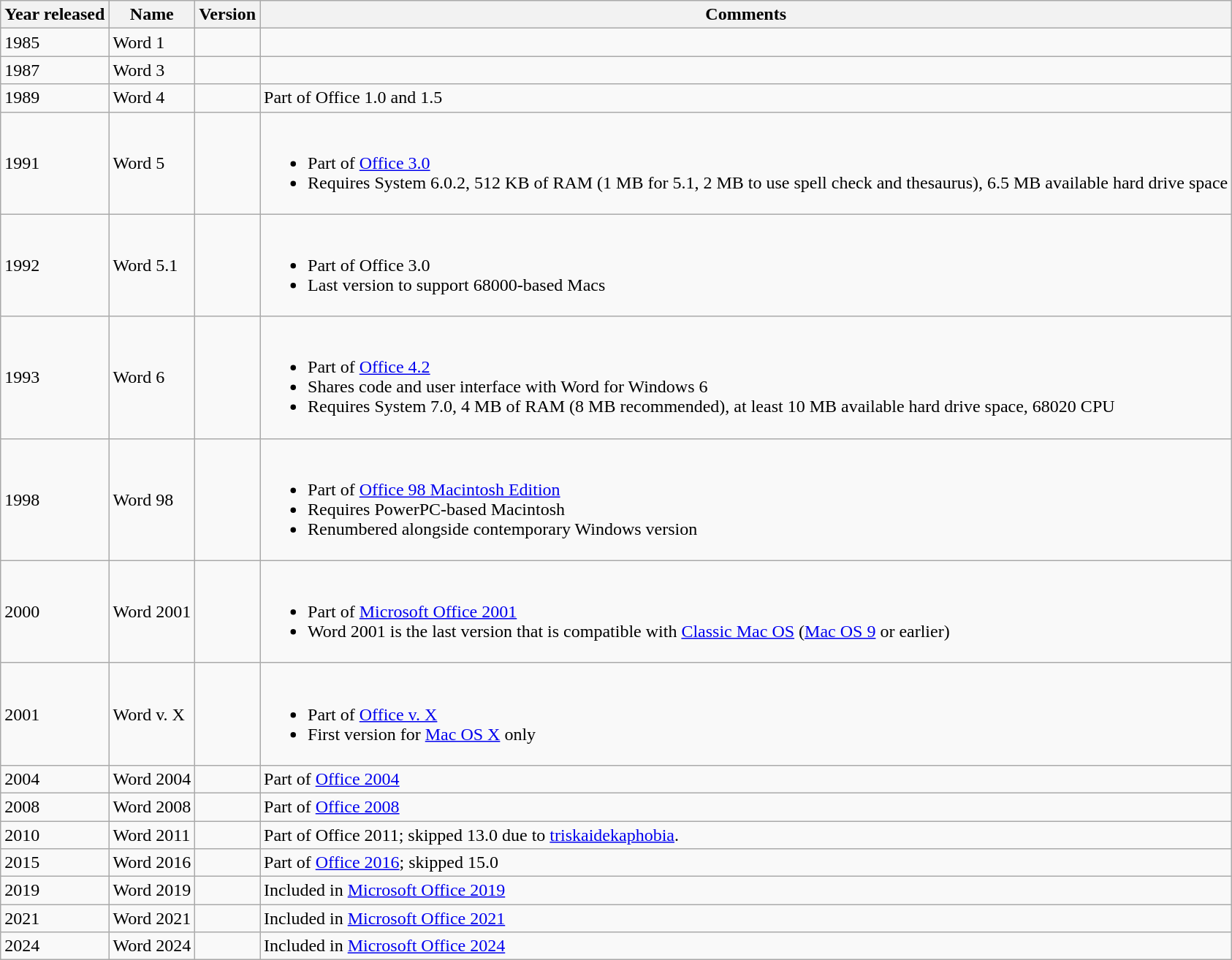<table class="wikitable sortable">
<tr>
<th>Year released</th>
<th>Name</th>
<th>Version</th>
<th scope="col" class="unsortable">Comments</th>
</tr>
<tr>
<td>1985</td>
<td>Word 1</td>
<td></td>
<td></td>
</tr>
<tr>
<td>1987</td>
<td>Word 3</td>
<td></td>
<td></td>
</tr>
<tr>
<td>1989</td>
<td>Word 4</td>
<td></td>
<td>Part of Office 1.0 and 1.5</td>
</tr>
<tr>
<td>1991</td>
<td>Word 5</td>
<td></td>
<td><br><ul><li>Part of <a href='#'>Office 3.0</a></li><li>Requires System 6.0.2, 512 KB of RAM (1 MB for 5.1, 2 MB to use spell check and thesaurus), 6.5 MB available hard drive space</li></ul></td>
</tr>
<tr>
<td>1992</td>
<td>Word 5.1</td>
<td></td>
<td><br><ul><li>Part of Office 3.0</li><li>Last version to support 68000-based Macs</li></ul></td>
</tr>
<tr>
<td>1993</td>
<td>Word 6</td>
<td></td>
<td><br><ul><li>Part of <a href='#'>Office 4.2</a></li><li>Shares code and user interface with Word for Windows 6</li><li>Requires System 7.0, 4 MB of RAM (8 MB recommended), at least 10 MB available hard drive space, 68020 CPU</li></ul></td>
</tr>
<tr>
<td>1998</td>
<td>Word 98</td>
<td></td>
<td><br><ul><li>Part of <a href='#'>Office 98 Macintosh Edition</a></li><li>Requires PowerPC-based Macintosh</li><li>Renumbered alongside contemporary Windows version</li></ul></td>
</tr>
<tr>
<td>2000</td>
<td>Word 2001</td>
<td></td>
<td><br><ul><li>Part of <a href='#'>Microsoft Office 2001</a></li><li>Word 2001 is the last version that is compatible with <a href='#'>Classic Mac OS</a> (<a href='#'>Mac OS 9</a> or earlier)</li></ul></td>
</tr>
<tr>
<td>2001</td>
<td>Word v. X</td>
<td></td>
<td><br><ul><li>Part of <a href='#'>Office v. X</a></li><li>First version for <a href='#'>Mac OS X</a> only</li></ul></td>
</tr>
<tr>
<td>2004</td>
<td>Word 2004</td>
<td></td>
<td>Part of <a href='#'>Office 2004</a></td>
</tr>
<tr>
<td>2008</td>
<td>Word 2008</td>
<td></td>
<td>Part of <a href='#'>Office 2008</a></td>
</tr>
<tr>
<td>2010</td>
<td>Word 2011</td>
<td></td>
<td>Part of Office 2011; skipped 13.0 due to <a href='#'>triskaidekaphobia</a>.</td>
</tr>
<tr>
<td>2015</td>
<td>Word 2016</td>
<td></td>
<td>Part of <a href='#'>Office 2016</a>; skipped 15.0</td>
</tr>
<tr>
<td>2019</td>
<td>Word 2019</td>
<td></td>
<td>Included in <a href='#'>Microsoft Office 2019</a></td>
</tr>
<tr>
<td>2021</td>
<td>Word 2021</td>
<td></td>
<td>Included in <a href='#'>Microsoft Office 2021</a></td>
</tr>
<tr>
<td>2024</td>
<td>Word 2024</td>
<td></td>
<td>Included in <a href='#'>Microsoft Office 2024</a></td>
</tr>
</table>
